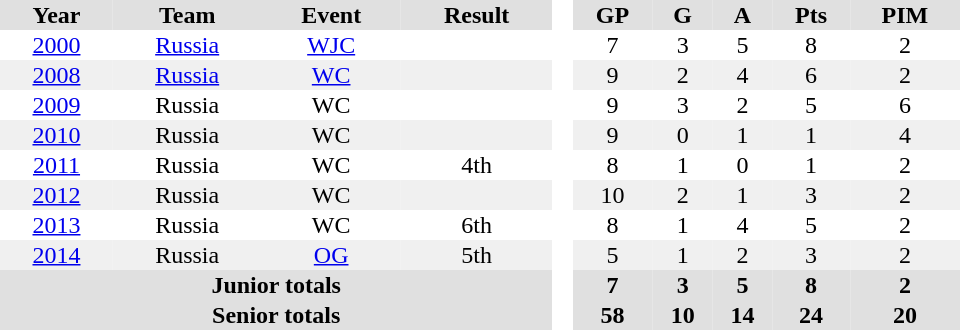<table border=0 cellpadding=1 cellspacing=0 style="text-align:center; width:40em">
<tr ALIGN="center" bgcolor="#e0e0e0">
<th>Year</th>
<th>Team</th>
<th>Event</th>
<th>Result</th>
<th rowspan="99" bgcolor="#ffffff"> </th>
<th>GP</th>
<th>G</th>
<th>A</th>
<th>Pts</th>
<th>PIM</th>
</tr>
<tr>
<td><a href='#'>2000</a></td>
<td><a href='#'>Russia</a></td>
<td><a href='#'>WJC</a></td>
<td></td>
<td>7</td>
<td>3</td>
<td>5</td>
<td>8</td>
<td>2</td>
</tr>
<tr bgcolor="#f0f0f0">
<td><a href='#'>2008</a></td>
<td><a href='#'>Russia</a></td>
<td><a href='#'>WC</a></td>
<td></td>
<td>9</td>
<td>2</td>
<td>4</td>
<td>6</td>
<td>2</td>
</tr>
<tr>
<td><a href='#'>2009</a></td>
<td>Russia</td>
<td>WC</td>
<td></td>
<td>9</td>
<td>3</td>
<td>2</td>
<td>5</td>
<td>6</td>
</tr>
<tr bgcolor="#f0f0f0">
<td><a href='#'>2010</a></td>
<td>Russia</td>
<td>WC</td>
<td></td>
<td>9</td>
<td>0</td>
<td>1</td>
<td>1</td>
<td>4</td>
</tr>
<tr>
<td><a href='#'>2011</a></td>
<td>Russia</td>
<td>WC</td>
<td>4th</td>
<td>8</td>
<td>1</td>
<td>0</td>
<td>1</td>
<td>2</td>
</tr>
<tr bgcolor="#f0f0f0">
<td><a href='#'>2012</a></td>
<td>Russia</td>
<td>WC</td>
<td></td>
<td>10</td>
<td>2</td>
<td>1</td>
<td>3</td>
<td>2</td>
</tr>
<tr>
<td><a href='#'>2013</a></td>
<td>Russia</td>
<td>WC</td>
<td>6th</td>
<td>8</td>
<td>1</td>
<td>4</td>
<td>5</td>
<td>2</td>
</tr>
<tr bgcolor="#f0f0f0">
<td><a href='#'>2014</a></td>
<td>Russia</td>
<td><a href='#'>OG</a></td>
<td>5th</td>
<td>5</td>
<td>1</td>
<td>2</td>
<td>3</td>
<td>2</td>
</tr>
<tr bgcolor="#e0e0e0">
<th colspan=4>Junior totals</th>
<th>7</th>
<th>3</th>
<th>5</th>
<th>8</th>
<th>2</th>
</tr>
<tr bgcolor="#e0e0e0">
<th colspan=4>Senior totals</th>
<th>58</th>
<th>10</th>
<th>14</th>
<th>24</th>
<th>20</th>
</tr>
</table>
